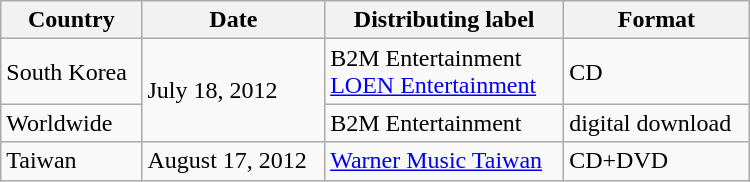<table class="wikitable" style="width:500px">
<tr>
<th>Country</th>
<th>Date</th>
<th>Distributing label</th>
<th>Format</th>
</tr>
<tr>
<td>South Korea</td>
<td rowspan=2>July 18, 2012</td>
<td>B2M Entertainment<br><a href='#'>LOEN Entertainment</a></td>
<td>CD</td>
</tr>
<tr>
<td>Worldwide</td>
<td>B2M Entertainment</td>
<td>digital download</td>
</tr>
<tr>
<td>Taiwan</td>
<td>August 17, 2012</td>
<td><a href='#'>Warner Music Taiwan</a></td>
<td>CD+DVD</td>
</tr>
</table>
